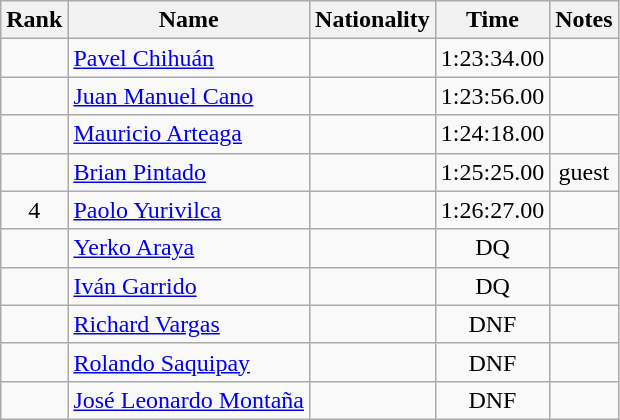<table class="wikitable sortable" style="text-align:center">
<tr>
<th>Rank</th>
<th>Name</th>
<th>Nationality</th>
<th>Time</th>
<th>Notes</th>
</tr>
<tr>
<td align=center></td>
<td align=left><a href='#'>Pavel Chihuán</a></td>
<td align=left></td>
<td>1:23:34.00</td>
<td></td>
</tr>
<tr>
<td align=center></td>
<td align=left><a href='#'>Juan Manuel Cano</a></td>
<td align=left></td>
<td>1:23:56.00</td>
<td></td>
</tr>
<tr>
<td align=center></td>
<td align=left><a href='#'>Mauricio Arteaga</a></td>
<td align=left></td>
<td>1:24:18.00</td>
<td></td>
</tr>
<tr>
<td align=center></td>
<td align=left><a href='#'>Brian Pintado</a></td>
<td align=left></td>
<td>1:25:25.00</td>
<td>guest</td>
</tr>
<tr>
<td align=center>4</td>
<td align=left><a href='#'>Paolo Yurivilca</a></td>
<td align=left></td>
<td>1:26:27.00</td>
<td></td>
</tr>
<tr>
<td align=center></td>
<td align=left><a href='#'>Yerko Araya</a></td>
<td align=left></td>
<td>DQ</td>
<td></td>
</tr>
<tr>
<td align=center></td>
<td align=left><a href='#'>Iván Garrido</a></td>
<td align=left></td>
<td>DQ</td>
<td></td>
</tr>
<tr>
<td align=center></td>
<td align=left><a href='#'>Richard Vargas</a></td>
<td align=left></td>
<td>DNF</td>
<td></td>
</tr>
<tr>
<td align=center></td>
<td align=left><a href='#'>Rolando Saquipay</a></td>
<td align=left></td>
<td>DNF</td>
<td></td>
</tr>
<tr>
<td align=center></td>
<td align=left><a href='#'>José Leonardo Montaña</a></td>
<td align=left></td>
<td>DNF</td>
<td></td>
</tr>
</table>
